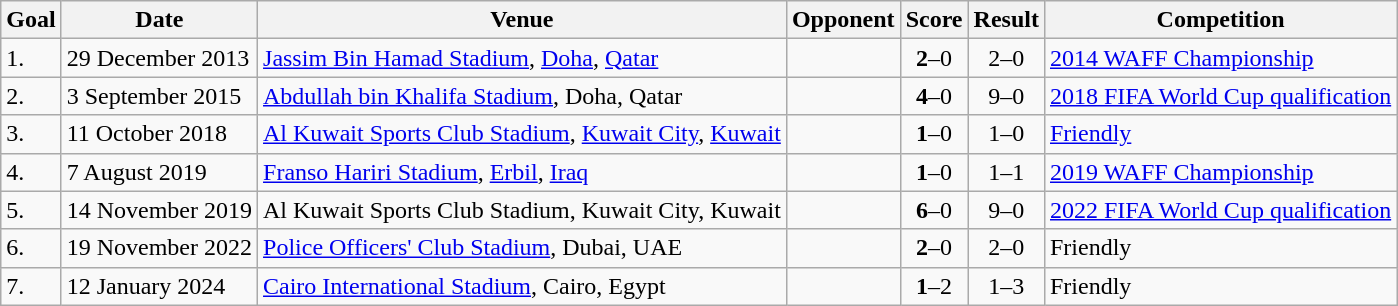<table class="wikitable plainrowheaders sortable">
<tr>
<th>Goal</th>
<th>Date</th>
<th>Venue</th>
<th>Opponent</th>
<th>Score</th>
<th>Result</th>
<th>Competition</th>
</tr>
<tr>
<td>1.</td>
<td>29 December 2013</td>
<td><a href='#'>Jassim Bin Hamad Stadium</a>, <a href='#'>Doha</a>, <a href='#'>Qatar</a></td>
<td></td>
<td align=center><strong>2</strong>–0</td>
<td align=center>2–0</td>
<td><a href='#'>2014 WAFF Championship</a></td>
</tr>
<tr>
<td>2.</td>
<td>3 September 2015</td>
<td><a href='#'>Abdullah bin Khalifa Stadium</a>, Doha, Qatar</td>
<td></td>
<td align=center><strong>4</strong>–0</td>
<td align=center>9–0</td>
<td><a href='#'>2018 FIFA World Cup qualification</a></td>
</tr>
<tr>
<td>3.</td>
<td>11 October 2018</td>
<td><a href='#'>Al Kuwait Sports Club Stadium</a>, <a href='#'>Kuwait City</a>, <a href='#'>Kuwait</a></td>
<td></td>
<td align=center><strong>1</strong>–0</td>
<td align=center>1–0</td>
<td><a href='#'>Friendly</a></td>
</tr>
<tr>
<td>4.</td>
<td>7 August 2019</td>
<td><a href='#'>Franso Hariri Stadium</a>, <a href='#'>Erbil</a>, <a href='#'>Iraq</a></td>
<td></td>
<td align=center><strong>1</strong>–0</td>
<td align=center>1–1</td>
<td><a href='#'>2019 WAFF Championship</a></td>
</tr>
<tr>
<td>5.</td>
<td>14 November 2019</td>
<td>Al Kuwait Sports Club Stadium, Kuwait City, Kuwait</td>
<td></td>
<td align=center><strong>6</strong>–0</td>
<td align=center>9–0</td>
<td><a href='#'>2022 FIFA World Cup qualification</a></td>
</tr>
<tr>
<td>6.</td>
<td>19 November 2022</td>
<td><a href='#'>Police Officers' Club Stadium</a>, Dubai, UAE</td>
<td></td>
<td align=center><strong>2</strong>–0</td>
<td align=center>2–0</td>
<td>Friendly</td>
</tr>
<tr>
<td>7.</td>
<td>12 January 2024</td>
<td><a href='#'>Cairo International Stadium</a>, Cairo, Egypt</td>
<td></td>
<td align=center><strong>1</strong>–2</td>
<td align=center>1–3</td>
<td>Friendly</td>
</tr>
</table>
